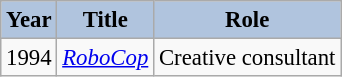<table class="wikitable" style="font-size:95%;">
<tr>
<th style="background:#B0C4DE;">Year</th>
<th style="background:#B0C4DE;">Title</th>
<th style="background:#B0C4DE;">Role</th>
</tr>
<tr>
<td>1994</td>
<td><em><a href='#'>RoboCop</a></em></td>
<td>Creative consultant</td>
</tr>
</table>
